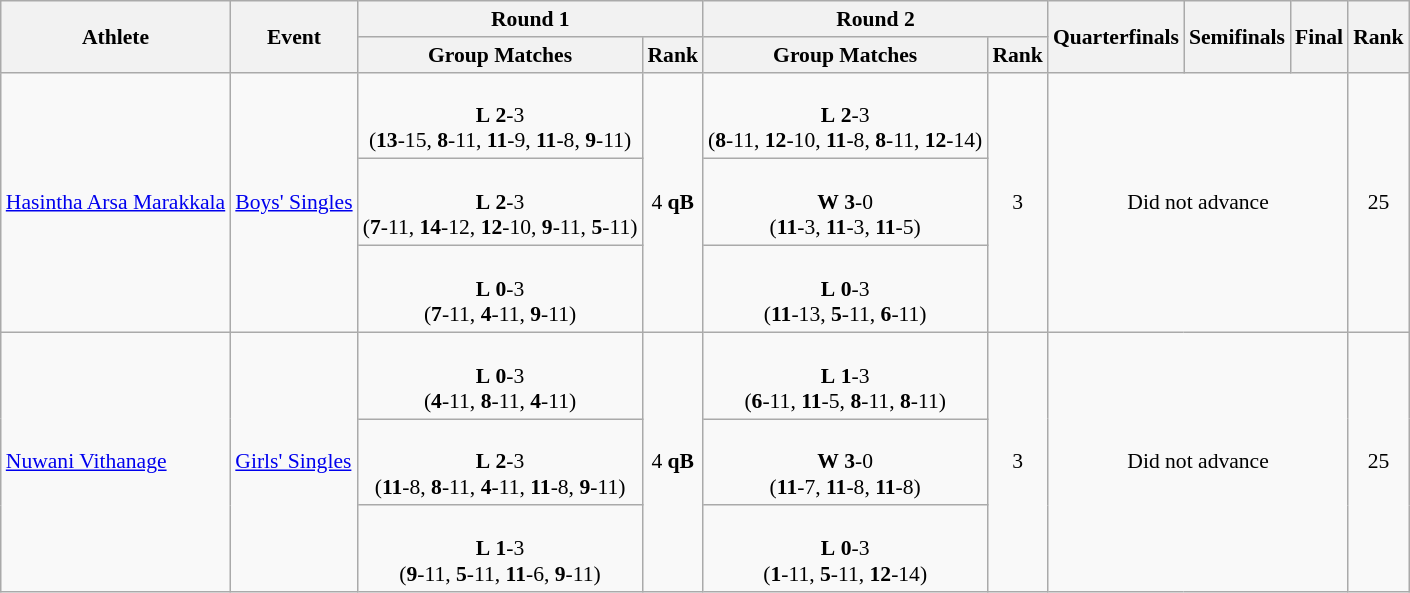<table class="wikitable" border="1" style="font-size:90%">
<tr>
<th rowspan=2>Athlete</th>
<th rowspan=2>Event</th>
<th colspan=2>Round 1</th>
<th colspan=2>Round 2</th>
<th rowspan=2>Quarterfinals</th>
<th rowspan=2>Semifinals</th>
<th rowspan=2>Final</th>
<th rowspan=2>Rank</th>
</tr>
<tr>
<th>Group Matches</th>
<th>Rank</th>
<th>Group Matches</th>
<th>Rank</th>
</tr>
<tr>
<td rowspan=3><a href='#'>Hasintha Arsa Marakkala</a></td>
<td rowspan=3><a href='#'>Boys' Singles</a></td>
<td align=center> <br> <strong>L</strong> <strong>2</strong>-3 <br> (<strong>13</strong>-15, <strong>8</strong>-11, <strong>11</strong>-9, <strong>11</strong>-8, <strong>9</strong>-11)</td>
<td rowspan=3 align=center>4 <strong>qB</strong></td>
<td align=center> <br> <strong>L</strong> <strong>2</strong>-3 <br> (<strong>8</strong>-11, <strong>12</strong>-10, <strong>11</strong>-8, <strong>8</strong>-11, <strong>12</strong>-14)</td>
<td rowspan=3 align=center>3</td>
<td rowspan=3 colspan=3 align=center>Did not advance</td>
<td rowspan=3 align=center>25</td>
</tr>
<tr>
<td align=center> <br> <strong>L</strong> <strong>2</strong>-3 <br> (<strong>7</strong>-11, <strong>14</strong>-12, <strong>12</strong>-10, <strong>9</strong>-11, <strong>5</strong>-11)</td>
<td align=center> <br> <strong>W</strong> <strong>3</strong>-0 <br> (<strong>11</strong>-3, <strong>11</strong>-3, <strong>11</strong>-5)</td>
</tr>
<tr>
<td align=center> <br> <strong>L</strong> <strong>0</strong>-3 <br> (<strong>7</strong>-11, <strong>4</strong>-11, <strong>9</strong>-11)</td>
<td align=center> <br> <strong>L</strong> <strong>0</strong>-3 <br> (<strong>11</strong>-13, <strong>5</strong>-11, <strong>6</strong>-11)</td>
</tr>
<tr>
<td rowspan=3><a href='#'>Nuwani Vithanage</a></td>
<td rowspan=3><a href='#'>Girls' Singles</a></td>
<td align=center> <br> <strong>L</strong> <strong>0</strong>-3 <br> (<strong>4</strong>-11, <strong>8</strong>-11, <strong>4</strong>-11)</td>
<td rowspan=3 align=center>4 <strong>qB</strong></td>
<td align=center> <br> <strong>L</strong> <strong>1</strong>-3 <br> (<strong>6</strong>-11, <strong>11</strong>-5, <strong>8</strong>-11, <strong>8</strong>-11)</td>
<td rowspan=3 align=center>3</td>
<td rowspan=3 colspan=3 align=center>Did not advance</td>
<td rowspan=3 align=center>25</td>
</tr>
<tr>
<td align=center> <br> <strong>L</strong> <strong>2</strong>-3 <br> (<strong>11</strong>-8, <strong>8</strong>-11, <strong>4</strong>-11, <strong>11</strong>-8, <strong>9</strong>-11)</td>
<td align=center> <br> <strong>W</strong> <strong>3</strong>-0 <br> (<strong>11</strong>-7, <strong>11</strong>-8, <strong>11</strong>-8)</td>
</tr>
<tr>
<td align=center> <br> <strong>L</strong> <strong>1</strong>-3 <br> (<strong>9</strong>-11, <strong>5</strong>-11, <strong>11</strong>-6, <strong>9</strong>-11)</td>
<td align=center> <br> <strong>L</strong> <strong>0</strong>-3 <br> (<strong>1</strong>-11, <strong>5</strong>-11, <strong>12</strong>-14)</td>
</tr>
</table>
